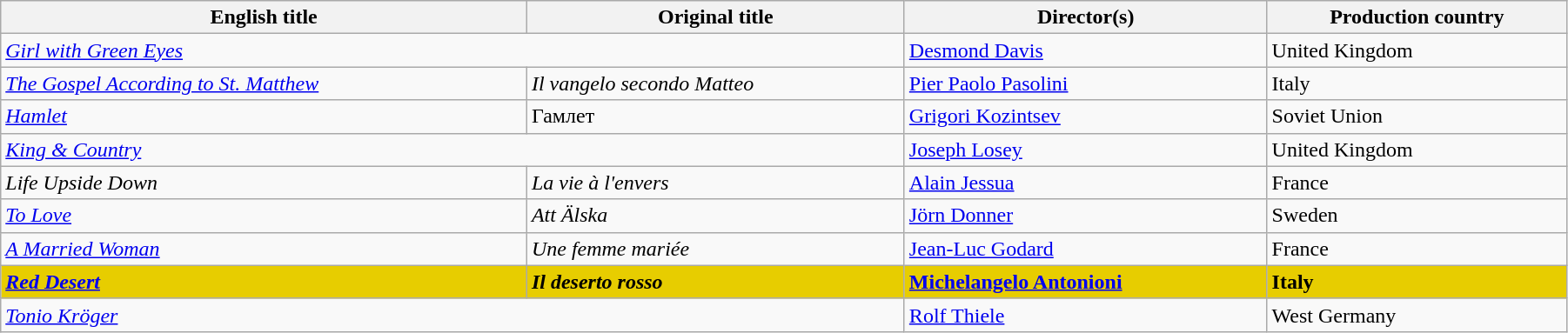<table class="wikitable" width="95%">
<tr>
<th>English title</th>
<th>Original title</th>
<th>Director(s)</th>
<th>Production country</th>
</tr>
<tr>
<td colspan="2"><em><a href='#'>Girl with Green Eyes</a></em></td>
<td><a href='#'>Desmond Davis</a></td>
<td>United Kingdom</td>
</tr>
<tr>
<td><em><a href='#'>The Gospel According to St. Matthew</a></em></td>
<td><em>Il vangelo secondo Matteo</em></td>
<td><a href='#'>Pier Paolo Pasolini</a></td>
<td>Italy</td>
</tr>
<tr>
<td><em><a href='#'>Hamlet</a></em></td>
<td>Гамлет</td>
<td><a href='#'>Grigori Kozintsev</a></td>
<td>Soviet Union</td>
</tr>
<tr>
<td colspan="2"><em><a href='#'>King & Country</a></em></td>
<td><a href='#'>Joseph Losey</a></td>
<td>United Kingdom</td>
</tr>
<tr>
<td><em>Life Upside Down</em></td>
<td><em>La vie à l'envers</em></td>
<td><a href='#'>Alain Jessua</a></td>
<td>France</td>
</tr>
<tr>
<td><em><a href='#'>To Love</a></em></td>
<td><em>Att Älska</em></td>
<td><a href='#'>Jörn Donner</a></td>
<td>Sweden</td>
</tr>
<tr>
<td><em><a href='#'>A Married Woman</a></em></td>
<td><em>Une femme mariée</em></td>
<td><a href='#'>Jean-Luc Godard</a></td>
<td>France</td>
</tr>
<tr style="background:#E7CD00;">
<td><strong><em><a href='#'>Red Desert</a></em></strong></td>
<td><strong><em>Il deserto rosso</em></strong></td>
<td><strong><a href='#'>Michelangelo Antonioni</a></strong></td>
<td><strong>Italy</strong></td>
</tr>
<tr>
<td colspan="2"><em><a href='#'>Tonio Kröger</a></em></td>
<td><a href='#'>Rolf Thiele</a></td>
<td>West Germany</td>
</tr>
</table>
